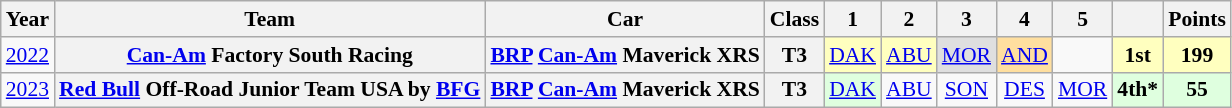<table class="wikitable" style="text-align:center; font-size:90%">
<tr>
<th>Year</th>
<th>Team</th>
<th>Car</th>
<th>Class</th>
<th>1</th>
<th>2</th>
<th>3</th>
<th>4</th>
<th>5</th>
<th></th>
<th>Points</th>
</tr>
<tr>
<td><a href='#'>2022</a></td>
<th><a href='#'>Can-Am</a> Factory South Racing</th>
<th><a href='#'>BRP</a> <a href='#'>Can-Am</a> Maverick XRS</th>
<th>T3</th>
<td style="background:#ffffbf;"><a href='#'>DAK</a><br></td>
<td style="background:#ffffbf;"><a href='#'>ABU</a><br></td>
<td style="background:#dfdfdf;"><a href='#'>MOR</a><br></td>
<td style="background:#ffdf9f;"><a href='#'>AND</a><br></td>
<td></td>
<th style="background:#ffffbf;"><strong>1st</strong></th>
<th style="background:#ffffbf;"><strong>199</strong></th>
</tr>
<tr>
<td><a href='#'>2023</a></td>
<th><a href='#'>Red Bull</a> Off-Road Junior Team USA by <a href='#'>BFG</a></th>
<th><a href='#'>BRP</a> <a href='#'>Can-Am</a> Maverick XRS</th>
<th>T3</th>
<td style="background:#dfffdf;"><a href='#'>DAK</a><br></td>
<td><a href='#'>ABU</a><br></td>
<td><a href='#'>SON</a><br></td>
<td><a href='#'>DES</a><br></td>
<td><a href='#'>MOR</a><br></td>
<td style="background:#dfffdf;"><strong>4th*</strong></td>
<th style="background:#dfffdf;"><strong>55</strong></th>
</tr>
</table>
